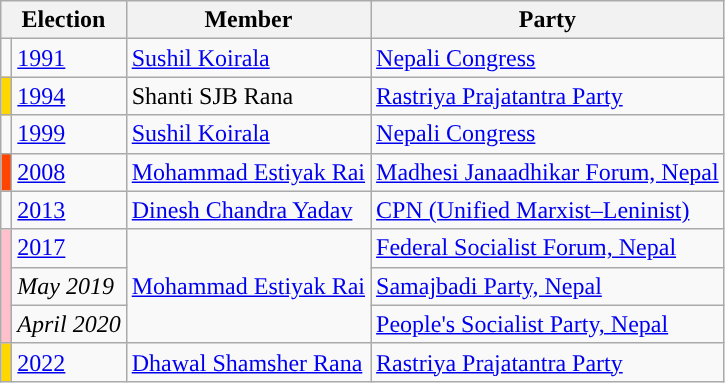<table class="wikitable">
<tr>
<th colspan="2">Election</th>
<th>Member</th>
<th>Party</th>
</tr>
<tr>
<td style="background-color:"></td>
<td><a href='#'>1991</a></td>
<td><a href='#'>Sushil Koirala</a></td>
<td><a href='#'>Nepali Congress</a></td>
</tr>
<tr>
<td style="background-color:gold"></td>
<td><a href='#'>1994</a></td>
<td>Shanti SJB Rana</td>
<td><a href='#'>Rastriya Prajatantra Party</a></td>
</tr>
<tr>
<td style="background-color:"></td>
<td><a href='#'>1999</a></td>
<td><a href='#'>Sushil Koirala</a></td>
<td><a href='#'>Nepali Congress</a></td>
</tr>
<tr>
<td style="background-color:orangered"></td>
<td><a href='#'>2008</a></td>
<td><a href='#'>Mohammad Estiyak Rai</a></td>
<td><a href='#'>Madhesi Janaadhikar Forum, Nepal</a></td>
</tr>
<tr>
<td style="background-color:"></td>
<td><a href='#'>2013</a></td>
<td><a href='#'>Dinesh Chandra Yadav</a></td>
<td><a href='#'>CPN (Unified Marxist–Leninist)</a></td>
</tr>
<tr>
<td rowspan="3" style="background-color:pink"></td>
<td><a href='#'>2017</a></td>
<td rowspan="3"><a href='#'>Mohammad Estiyak Rai</a></td>
<td><a href='#'>Federal Socialist Forum, Nepal</a></td>
</tr>
<tr>
<td><em>May 2019</em></td>
<td><a href='#'>Samajbadi Party, Nepal</a></td>
</tr>
<tr>
<td><em>April 2020</em></td>
<td><a href='#'>People's Socialist Party, Nepal</a></td>
</tr>
<tr>
<td style="background-color:gold"></td>
<td><a href='#'>2022</a></td>
<td><a href='#'>Dhawal Shamsher Rana</a></td>
<td><a href='#'>Rastriya Prajatantra Party</a></td>
</tr>
</table>
